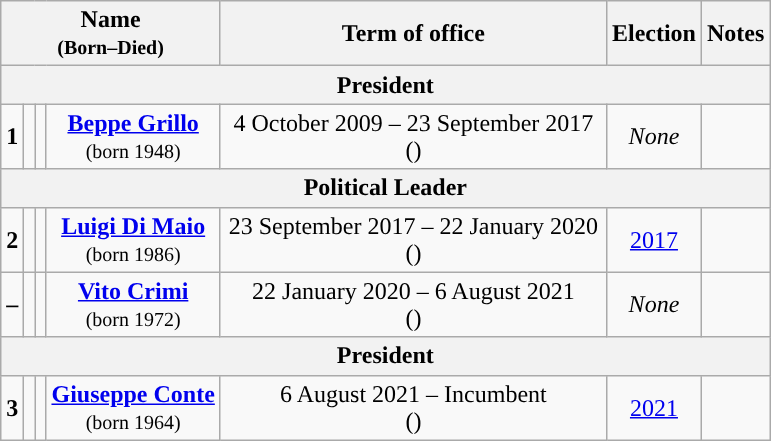<table class="wikitable" style="text-align:center; border:1px #AAAAFF solid">
<tr>
<th colspan="4">Name<br><small>(Born–Died)</small></th>
<th width=250px>Term of office</th>
<th>Election</th>
<th>Notes</th>
</tr>
<tr>
<th colspan=7>President</th>
</tr>
<tr>
<td><strong>1</strong></td>
<td style="background: "></td>
<td></td>
<td><strong><a href='#'>Beppe Grillo</a></strong><br><small>(born 1948)</small></td>
<td>4 October 2009 – 23 September 2017<br>()</td>
<td><em>None</em></td>
<td></td>
</tr>
<tr>
<th colspan=7>Political Leader</th>
</tr>
<tr>
<td><strong>2</strong></td>
<td style="background: "></td>
<td></td>
<td><strong><a href='#'>Luigi Di Maio</a></strong><br><small>(born 1986)</small></td>
<td>23 September 2017 – 22 January 2020<br>()</td>
<td><a href='#'>2017</a></td>
<td></td>
</tr>
<tr>
<td><strong>–</strong></td>
<td style="background: "></td>
<td></td>
<td><strong><a href='#'>Vito Crimi</a></strong><br><small>(born 1972)</small></td>
<td>22 January 2020 – 6 August 2021<br>()</td>
<td><em>None</em></td>
<td></td>
</tr>
<tr>
<th colspan=7>President</th>
</tr>
<tr>
<td><strong>3</strong></td>
<td style="background: "></td>
<td></td>
<td><strong><a href='#'>Giuseppe Conte</a></strong><br><small>(born 1964)</small></td>
<td>6 August 2021 – Incumbent<br>()</td>
<td><a href='#'>2021</a></td>
<td></td>
</tr>
</table>
